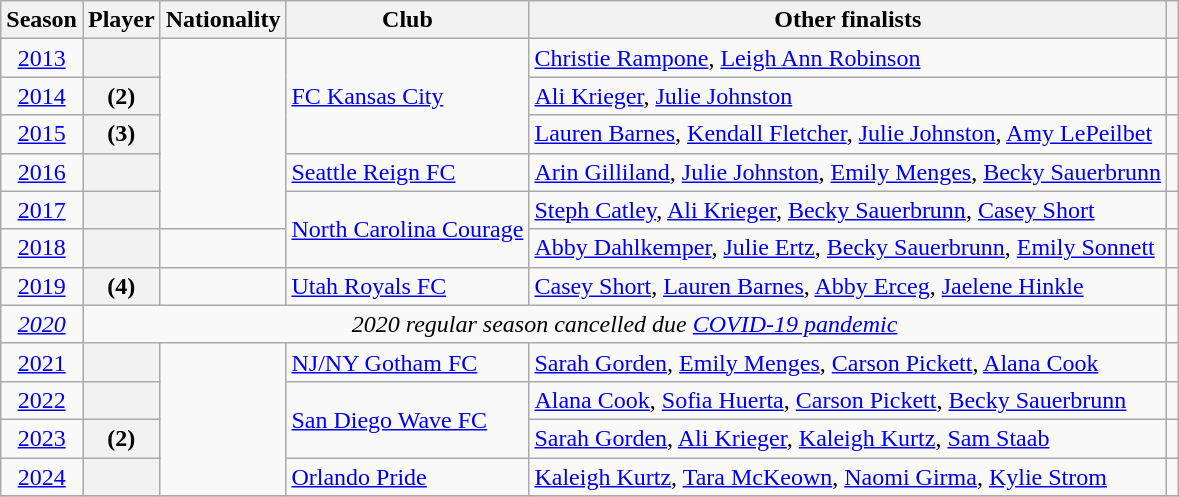<table class="wikitable sortable plainrowheaders">
<tr>
<th scope=col>Season</th>
<th scope=col>Player</th>
<th scope=col>Nationality</th>
<th scope=col>Club</th>
<th scope=col class=unsortable>Other finalists</th>
<th scope=col class=unsortable></th>
</tr>
<tr>
<td style="text-align:center"><a href='#'>2013</a></td>
<th scope="row"></th>
<td rowspan=5></td>
<td rowspan=3><a href='#'>FC Kansas City</a></td>
<td><a href='#'>Christie Rampone</a>, <a href='#'>Leigh Ann Robinson</a></td>
<td style="text-align:center"></td>
</tr>
<tr>
<td style="text-align:center"><a href='#'>2014</a></td>
<th scope="row"> (2)</th>
<td><a href='#'>Ali Krieger</a>, <a href='#'>Julie Johnston</a></td>
<td style="text-align:center"></td>
</tr>
<tr>
<td style="text-align:center"><a href='#'>2015</a></td>
<th scope="row"> (3)</th>
<td><a href='#'>Lauren Barnes</a>, <a href='#'>Kendall Fletcher</a>, <a href='#'>Julie Johnston</a>, <a href='#'>Amy LePeilbet</a></td>
<td style="text-align:center"></td>
</tr>
<tr>
<td style="text-align:center"><a href='#'>2016</a></td>
<th scope="row"></th>
<td><a href='#'>Seattle Reign FC</a></td>
<td><a href='#'>Arin Gilliland</a>, <a href='#'>Julie Johnston</a>, <a href='#'>Emily Menges</a>, <a href='#'>Becky Sauerbrunn</a></td>
<td style="text-align:center"></td>
</tr>
<tr>
<td style="text-align:center"><a href='#'>2017</a></td>
<th scope="row"></th>
<td rowspan=2><a href='#'>North Carolina Courage</a></td>
<td><a href='#'>Steph Catley</a>, <a href='#'>Ali Krieger</a>, <a href='#'>Becky Sauerbrunn</a>, <a href='#'>Casey Short</a></td>
<td style="text-align:center"></td>
</tr>
<tr>
<td style="text-align:center"><a href='#'>2018</a></td>
<th scope="row"></th>
<td></td>
<td><a href='#'>Abby Dahlkemper</a>, <a href='#'>Julie Ertz</a>, <a href='#'>Becky Sauerbrunn</a>, <a href='#'>Emily Sonnett</a></td>
<td style="text-align:center"></td>
</tr>
<tr>
<td style="text-align:center"><a href='#'>2019</a></td>
<th scope="row"> (4)</th>
<td></td>
<td><a href='#'>Utah Royals FC</a></td>
<td><a href='#'>Casey Short</a>, <a href='#'>Lauren Barnes</a>, <a href='#'>Abby Erceg</a>, <a href='#'>Jaelene Hinkle</a></td>
<td style="text-align:center"></td>
</tr>
<tr>
<td style="text-align:center"><em><a href='#'>2020</a></em></td>
<td style="text-align:center" colspan=4><em>2020 regular season cancelled due <a href='#'>COVID-19 pandemic</a></em></td>
<td style="text-align:center"></td>
</tr>
<tr>
<td style="text-align:center"><a href='#'>2021</a></td>
<th scope="row"></th>
<td rowspan=4></td>
<td><a href='#'>NJ/NY Gotham FC</a></td>
<td><a href='#'>Sarah Gorden</a>, <a href='#'>Emily Menges</a>, <a href='#'>Carson Pickett</a>, <a href='#'>Alana Cook</a></td>
<td style="text-align:center"></td>
</tr>
<tr>
<td style="text-align:center"><a href='#'>2022</a></td>
<th scope="row"></th>
<td rowspan=2><a href='#'>San Diego Wave FC</a></td>
<td><a href='#'>Alana Cook</a>, <a href='#'>Sofia Huerta</a>, <a href='#'>Carson Pickett</a>, <a href='#'>Becky Sauerbrunn</a></td>
<td style="text-align:center"></td>
</tr>
<tr>
<td style="text-align:center"><a href='#'>2023</a></td>
<th scope="row"> (2)</th>
<td><a href='#'>Sarah Gorden</a>, <a href='#'>Ali Krieger</a>, <a href='#'>Kaleigh Kurtz</a>, <a href='#'>Sam Staab</a></td>
<td style="text-align:center"></td>
</tr>
<tr>
<td style="text-align:center"><a href='#'>2024</a></td>
<th scope="row"></th>
<td><a href='#'>Orlando Pride</a></td>
<td><a href='#'>Kaleigh Kurtz</a>, <a href='#'>Tara McKeown</a>, <a href='#'>Naomi Girma</a>, <a href='#'>Kylie Strom</a></td>
<td style="text-align:center"></td>
</tr>
<tr>
</tr>
</table>
